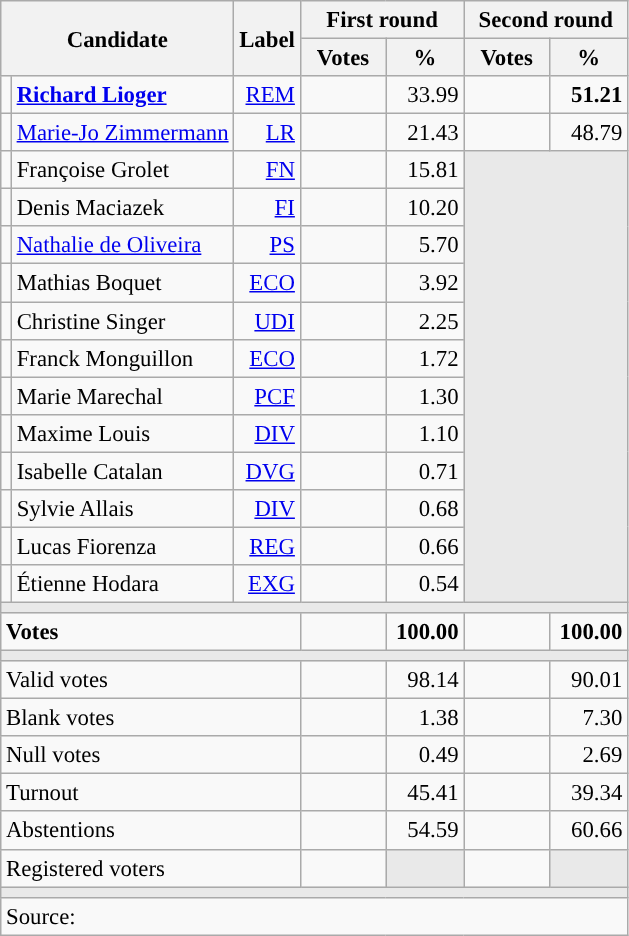<table class="wikitable" style="text-align:right;font-size:95%;">
<tr>
<th rowspan="2" colspan="2">Candidate</th>
<th rowspan="2">Label</th>
<th colspan="2">First round</th>
<th colspan="2">Second round</th>
</tr>
<tr>
<th style="width:50px;">Votes</th>
<th style="width:45px;">%</th>
<th style="width:50px;">Votes</th>
<th style="width:45px;">%</th>
</tr>
<tr>
<td style="color:inherit;background:"></td>
<td style="text-align:left;"><strong><a href='#'>Richard Lioger</a></strong></td>
<td><a href='#'>REM</a></td>
<td></td>
<td>33.99</td>
<td><strong></strong></td>
<td><strong>51.21</strong></td>
</tr>
<tr>
<td style="color:inherit;background:"></td>
<td style="text-align:left;"><a href='#'>Marie-Jo Zimmermann</a></td>
<td><a href='#'>LR</a></td>
<td></td>
<td>21.43</td>
<td></td>
<td>48.79</td>
</tr>
<tr>
<td style="color:inherit;background:"></td>
<td style="text-align:left;">Françoise Grolet</td>
<td><a href='#'>FN</a></td>
<td></td>
<td>15.81</td>
<td colspan="2" rowspan="12" style="background:#E9E9E9;"></td>
</tr>
<tr>
<td style="color:inherit;background:"></td>
<td style="text-align:left;">Denis Maciazek</td>
<td><a href='#'>FI</a></td>
<td></td>
<td>10.20</td>
</tr>
<tr>
<td style="color:inherit;background:"></td>
<td style="text-align:left;"><a href='#'>Nathalie de Oliveira</a></td>
<td><a href='#'>PS</a></td>
<td></td>
<td>5.70</td>
</tr>
<tr>
<td style="color:inherit;background:"></td>
<td style="text-align:left;">Mathias Boquet</td>
<td><a href='#'>ECO</a></td>
<td></td>
<td>3.92</td>
</tr>
<tr>
<td style="color:inherit;background:"></td>
<td style="text-align:left;">Christine Singer</td>
<td><a href='#'>UDI</a></td>
<td></td>
<td>2.25</td>
</tr>
<tr>
<td style="color:inherit;background:"></td>
<td style="text-align:left;">Franck Monguillon</td>
<td><a href='#'>ECO</a></td>
<td></td>
<td>1.72</td>
</tr>
<tr>
<td style="color:inherit;background:"></td>
<td style="text-align:left;">Marie Marechal</td>
<td><a href='#'>PCF</a></td>
<td></td>
<td>1.30</td>
</tr>
<tr>
<td style="color:inherit;background:"></td>
<td style="text-align:left;">Maxime Louis</td>
<td><a href='#'>DIV</a></td>
<td></td>
<td>1.10</td>
</tr>
<tr>
<td style="color:inherit;background:"></td>
<td style="text-align:left;">Isabelle Catalan</td>
<td><a href='#'>DVG</a></td>
<td></td>
<td>0.71</td>
</tr>
<tr>
<td style="color:inherit;background:"></td>
<td style="text-align:left;">Sylvie Allais</td>
<td><a href='#'>DIV</a></td>
<td></td>
<td>0.68</td>
</tr>
<tr>
<td style="color:inherit;background:"></td>
<td style="text-align:left;">Lucas Fiorenza</td>
<td><a href='#'>REG</a></td>
<td></td>
<td>0.66</td>
</tr>
<tr>
<td style="color:inherit;background:"></td>
<td style="text-align:left;">Étienne Hodara</td>
<td><a href='#'>EXG</a></td>
<td></td>
<td>0.54</td>
</tr>
<tr>
<td colspan="7" style="background:#E9E9E9;"></td>
</tr>
<tr style="font-weight:bold;">
<td colspan="3" style="text-align:left;">Votes</td>
<td></td>
<td>100.00</td>
<td></td>
<td>100.00</td>
</tr>
<tr>
<td colspan="7" style="background:#E9E9E9;"></td>
</tr>
<tr>
<td colspan="3" style="text-align:left;">Valid votes</td>
<td></td>
<td>98.14</td>
<td></td>
<td>90.01</td>
</tr>
<tr>
<td colspan="3" style="text-align:left;">Blank votes</td>
<td></td>
<td>1.38</td>
<td></td>
<td>7.30</td>
</tr>
<tr>
<td colspan="3" style="text-align:left;">Null votes</td>
<td></td>
<td>0.49</td>
<td></td>
<td>2.69</td>
</tr>
<tr>
<td colspan="3" style="text-align:left;">Turnout</td>
<td></td>
<td>45.41</td>
<td></td>
<td>39.34</td>
</tr>
<tr>
<td colspan="3" style="text-align:left;">Abstentions</td>
<td></td>
<td>54.59</td>
<td></td>
<td>60.66</td>
</tr>
<tr>
<td colspan="3" style="text-align:left;">Registered voters</td>
<td></td>
<td style="background:#E9E9E9;"></td>
<td></td>
<td style="background:#E9E9E9;"></td>
</tr>
<tr>
<td colspan="7" style="background:#E9E9E9;"></td>
</tr>
<tr>
<td colspan="7" style="text-align:left;">Source: </td>
</tr>
</table>
